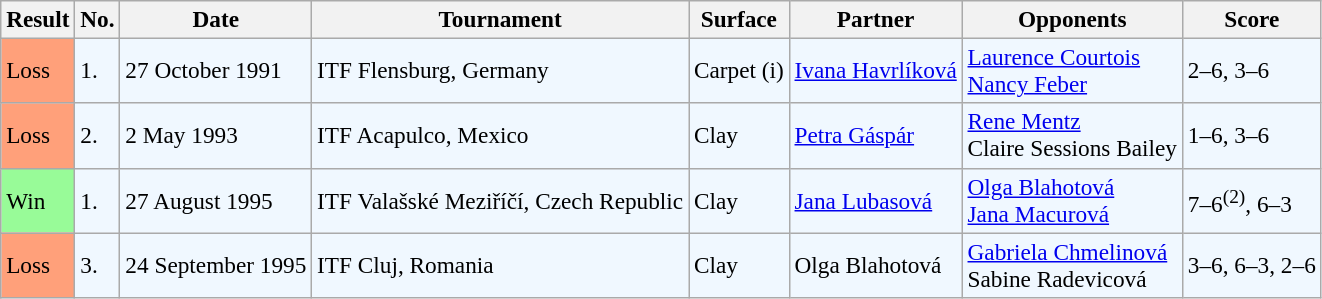<table class="sortable wikitable" style=font-size:97%>
<tr>
<th>Result</th>
<th>No.</th>
<th>Date</th>
<th>Tournament</th>
<th>Surface</th>
<th>Partner</th>
<th>Opponents</th>
<th class="unsortable">Score</th>
</tr>
<tr style="background:#f0f8ff;">
<td style="background:#ffa07a;">Loss</td>
<td>1.</td>
<td>27 October 1991</td>
<td>ITF Flensburg, Germany</td>
<td>Carpet (i)</td>
<td> <a href='#'>Ivana Havrlíková</a></td>
<td> <a href='#'>Laurence Courtois</a> <br>  <a href='#'>Nancy Feber</a></td>
<td>2–6, 3–6</td>
</tr>
<tr style="background:#f0f8ff;">
<td style="background:#ffa07a;">Loss</td>
<td>2.</td>
<td>2 May 1993</td>
<td>ITF Acapulco, Mexico</td>
<td>Clay</td>
<td> <a href='#'>Petra Gáspár</a></td>
<td> <a href='#'>Rene Mentz</a> <br>  Claire Sessions Bailey</td>
<td>1–6, 3–6</td>
</tr>
<tr style="background:#f0f8ff;">
<td style="background:#98fb98;">Win</td>
<td>1.</td>
<td>27 August 1995</td>
<td>ITF Valašské Meziříčí, Czech Republic</td>
<td>Clay</td>
<td> <a href='#'>Jana Lubasová</a></td>
<td> <a href='#'>Olga Blahotová</a> <br>  <a href='#'>Jana Macurová</a></td>
<td>7–6<sup>(2)</sup>, 6–3</td>
</tr>
<tr style="background:#f0f8ff;">
<td style="background:#ffa07a;">Loss</td>
<td>3.</td>
<td>24 September 1995</td>
<td>ITF Cluj, Romania</td>
<td>Clay</td>
<td> Olga Blahotová</td>
<td> <a href='#'>Gabriela Chmelinová</a> <br>  Sabine Radevicová</td>
<td>3–6, 6–3, 2–6</td>
</tr>
</table>
